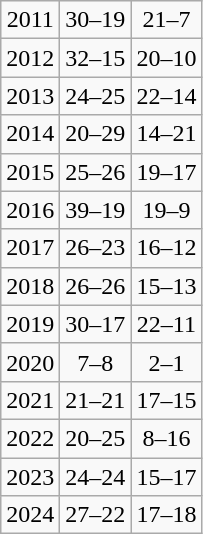<table class="wikitable" style="text-align:center;">
<tr>
<td>2011</td>
<td>30–19</td>
<td>21–7</td>
</tr>
<tr>
<td>2012</td>
<td>32–15</td>
<td>20–10</td>
</tr>
<tr>
<td>2013</td>
<td>24–25</td>
<td>22–14</td>
</tr>
<tr>
<td>2014</td>
<td>20–29</td>
<td>14–21</td>
</tr>
<tr>
<td>2015</td>
<td>25–26</td>
<td>19–17</td>
</tr>
<tr>
<td>2016</td>
<td>39–19</td>
<td>19–9</td>
</tr>
<tr>
<td>2017</td>
<td>26–23</td>
<td>16–12</td>
</tr>
<tr>
<td>2018</td>
<td>26–26</td>
<td>15–13</td>
</tr>
<tr>
<td>2019</td>
<td>30–17</td>
<td>22–11</td>
</tr>
<tr>
<td>2020</td>
<td>7–8</td>
<td>2–1</td>
</tr>
<tr>
<td>2021</td>
<td>21–21</td>
<td>17–15</td>
</tr>
<tr>
<td>2022</td>
<td>20–25</td>
<td>8–16</td>
</tr>
<tr>
<td>2023</td>
<td>24–24</td>
<td>15–17</td>
</tr>
<tr>
<td>2024</td>
<td>27–22</td>
<td>17–18</td>
</tr>
</table>
